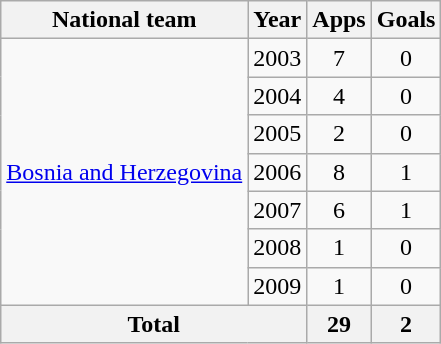<table class="wikitable" style="text-align:center">
<tr>
<th>National team</th>
<th>Year</th>
<th>Apps</th>
<th>Goals</th>
</tr>
<tr>
<td rowspan="7"><a href='#'>Bosnia and Herzegovina</a></td>
<td>2003</td>
<td>7</td>
<td>0</td>
</tr>
<tr>
<td>2004</td>
<td>4</td>
<td>0</td>
</tr>
<tr>
<td>2005</td>
<td>2</td>
<td>0</td>
</tr>
<tr>
<td>2006</td>
<td>8</td>
<td>1</td>
</tr>
<tr>
<td>2007</td>
<td>6</td>
<td>1</td>
</tr>
<tr>
<td>2008</td>
<td>1</td>
<td>0</td>
</tr>
<tr>
<td>2009</td>
<td>1</td>
<td>0</td>
</tr>
<tr>
<th colspan="2">Total</th>
<th>29</th>
<th>2</th>
</tr>
</table>
